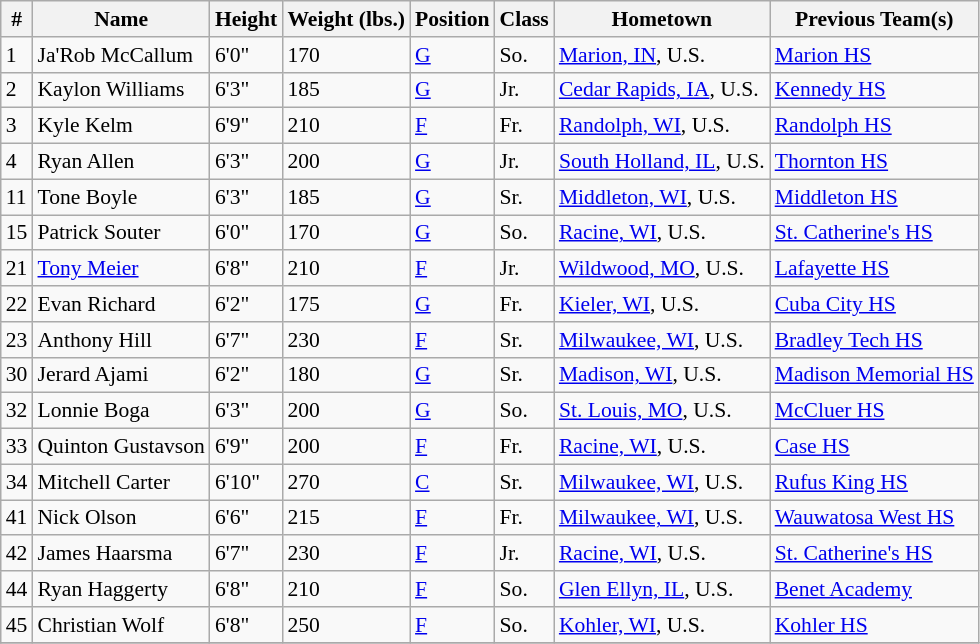<table class="wikitable" style="font-size: 90%">
<tr>
<th>#</th>
<th>Name</th>
<th>Height</th>
<th>Weight (lbs.)</th>
<th>Position</th>
<th>Class</th>
<th>Hometown</th>
<th>Previous Team(s)</th>
</tr>
<tr>
<td>1</td>
<td>Ja'Rob McCallum</td>
<td>6'0"</td>
<td>170</td>
<td><a href='#'>G</a></td>
<td>So.</td>
<td><a href='#'>Marion, IN</a>, U.S.</td>
<td><a href='#'>Marion HS</a></td>
</tr>
<tr>
<td>2</td>
<td>Kaylon Williams</td>
<td>6'3"</td>
<td>185</td>
<td><a href='#'>G</a></td>
<td>Jr.</td>
<td><a href='#'>Cedar Rapids, IA</a>, U.S.</td>
<td><a href='#'>Kennedy HS</a></td>
</tr>
<tr>
<td>3</td>
<td>Kyle Kelm</td>
<td>6'9"</td>
<td>210</td>
<td><a href='#'>F</a></td>
<td>Fr.</td>
<td><a href='#'>Randolph, WI</a>, U.S.</td>
<td><a href='#'>Randolph HS</a></td>
</tr>
<tr>
<td>4</td>
<td>Ryan Allen</td>
<td>6'3"</td>
<td>200</td>
<td><a href='#'>G</a></td>
<td>Jr.</td>
<td><a href='#'>South Holland, IL</a>, U.S.</td>
<td><a href='#'>Thornton HS</a></td>
</tr>
<tr>
<td>11</td>
<td>Tone Boyle</td>
<td>6'3"</td>
<td>185</td>
<td><a href='#'>G</a></td>
<td>Sr.</td>
<td><a href='#'>Middleton, WI</a>, U.S.</td>
<td><a href='#'>Middleton HS</a></td>
</tr>
<tr>
<td>15</td>
<td>Patrick Souter</td>
<td>6'0"</td>
<td>170</td>
<td><a href='#'>G</a></td>
<td>So.</td>
<td><a href='#'>Racine, WI</a>, U.S.</td>
<td><a href='#'>St. Catherine's HS</a></td>
</tr>
<tr>
<td>21</td>
<td><a href='#'>Tony Meier</a></td>
<td>6'8"</td>
<td>210</td>
<td><a href='#'>F</a></td>
<td>Jr.</td>
<td><a href='#'>Wildwood, MO</a>, U.S.</td>
<td><a href='#'>Lafayette HS</a></td>
</tr>
<tr>
<td>22</td>
<td>Evan Richard</td>
<td>6'2"</td>
<td>175</td>
<td><a href='#'>G</a></td>
<td>Fr.</td>
<td><a href='#'>Kieler, WI</a>, U.S.</td>
<td><a href='#'>Cuba City HS</a></td>
</tr>
<tr>
<td>23</td>
<td Anthony Hill (Basketball)>Anthony Hill</td>
<td>6'7"</td>
<td>230</td>
<td><a href='#'>F</a></td>
<td>Sr.</td>
<td><a href='#'>Milwaukee, WI</a>, U.S.</td>
<td><a href='#'>Bradley Tech HS</a></td>
</tr>
<tr>
<td>30</td>
<td>Jerard Ajami</td>
<td>6'2"</td>
<td>180</td>
<td><a href='#'>G</a></td>
<td>Sr.</td>
<td><a href='#'>Madison, WI</a>, U.S.</td>
<td><a href='#'>Madison Memorial HS</a></td>
</tr>
<tr>
<td>32</td>
<td>Lonnie Boga</td>
<td>6'3"</td>
<td>200</td>
<td><a href='#'>G</a></td>
<td>So.</td>
<td><a href='#'>St. Louis, MO</a>, U.S.</td>
<td><a href='#'>McCluer HS</a></td>
</tr>
<tr>
<td>33</td>
<td>Quinton Gustavson</td>
<td>6'9"</td>
<td>200</td>
<td><a href='#'>F</a></td>
<td>Fr.</td>
<td><a href='#'>Racine, WI</a>, U.S.</td>
<td><a href='#'>Case HS</a></td>
</tr>
<tr>
<td>34</td>
<td>Mitchell Carter</td>
<td>6'10"</td>
<td>270</td>
<td><a href='#'>C</a></td>
<td>Sr.</td>
<td><a href='#'>Milwaukee, WI</a>, U.S.</td>
<td><a href='#'>Rufus King HS</a></td>
</tr>
<tr>
<td>41</td>
<td>Nick Olson</td>
<td>6'6"</td>
<td>215</td>
<td><a href='#'>F</a></td>
<td>Fr.</td>
<td><a href='#'>Milwaukee, WI</a>, U.S.</td>
<td><a href='#'>Wauwatosa West HS</a></td>
</tr>
<tr>
<td>42</td>
<td>James Haarsma</td>
<td>6'7"</td>
<td>230</td>
<td><a href='#'>F</a></td>
<td>Jr.</td>
<td><a href='#'>Racine, WI</a>, U.S.</td>
<td><a href='#'>St. Catherine's HS</a></td>
</tr>
<tr>
<td>44</td>
<td>Ryan Haggerty</td>
<td>6'8"</td>
<td>210</td>
<td><a href='#'>F</a></td>
<td>So.</td>
<td><a href='#'>Glen Ellyn, IL</a>, U.S.</td>
<td><a href='#'>Benet Academy</a></td>
</tr>
<tr>
<td>45</td>
<td>Christian Wolf</td>
<td>6'8"</td>
<td>250</td>
<td><a href='#'>F</a></td>
<td>So.</td>
<td><a href='#'>Kohler, WI</a>, U.S.</td>
<td><a href='#'>Kohler HS</a></td>
</tr>
<tr>
</tr>
</table>
